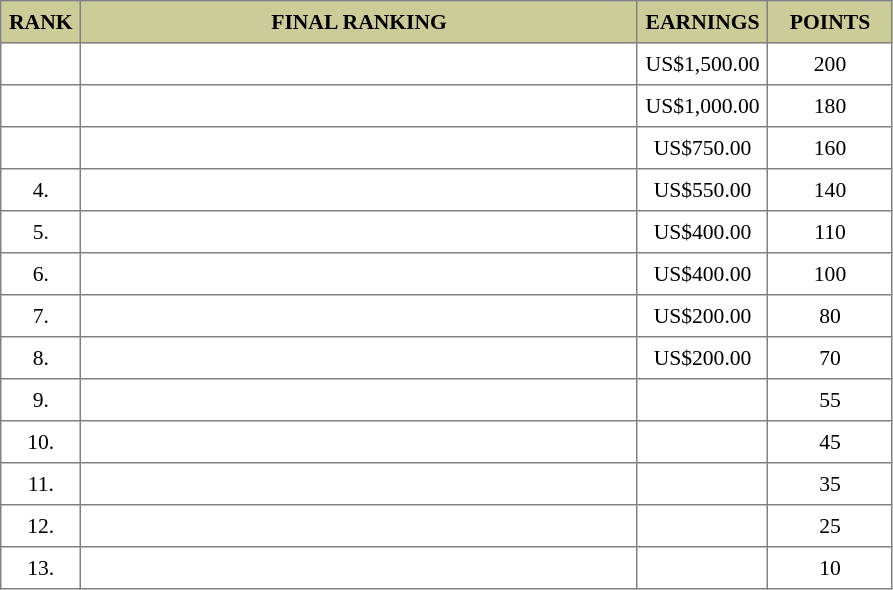<table border="1" cellspacing="2" cellpadding="5" style="border-collapse: collapse; font-size: 90%;">
<tr bgcolor="CCCC99">
<th>RANK</th>
<th style="width: 25em">FINAL RANKING</th>
<th style="width: 5em">EARNINGS</th>
<th style="width: 5em">POINTS</th>
</tr>
<tr>
<td align="center"></td>
<td></td>
<td align="center">US$1,500.00</td>
<td align="center">200</td>
</tr>
<tr>
<td align="center"></td>
<td></td>
<td align="center">US$1,000.00</td>
<td align="center">180</td>
</tr>
<tr>
<td align="center"></td>
<td></td>
<td align="center">US$750.00</td>
<td align="center">160</td>
</tr>
<tr>
<td align="center">4.</td>
<td></td>
<td align="center">US$550.00</td>
<td align="center">140</td>
</tr>
<tr>
<td align="center">5.</td>
<td></td>
<td align="center">US$400.00</td>
<td align="center">110</td>
</tr>
<tr>
<td align="center">6.</td>
<td></td>
<td align="center">US$400.00</td>
<td align="center">100</td>
</tr>
<tr>
<td align="center">7.</td>
<td></td>
<td align="center">US$200.00</td>
<td align="center">80</td>
</tr>
<tr>
<td align="center">8.</td>
<td></td>
<td align="center">US$200.00</td>
<td align="center">70</td>
</tr>
<tr>
<td align="center">9.</td>
<td></td>
<td align="center"></td>
<td align="center">55</td>
</tr>
<tr>
<td align="center">10.</td>
<td></td>
<td align="center"></td>
<td align="center">45</td>
</tr>
<tr>
<td align="center">11.</td>
<td></td>
<td align="center"></td>
<td align="center">35</td>
</tr>
<tr>
<td align="center">12.</td>
<td></td>
<td align="center"></td>
<td align="center">25</td>
</tr>
<tr>
<td align="center">13.</td>
<td></td>
<td align="center"></td>
<td align="center">10</td>
</tr>
</table>
